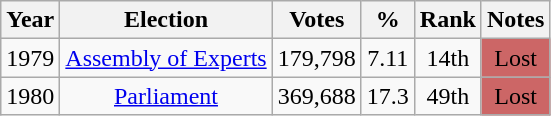<table class="wikitable" style="text-align:center;">
<tr>
<th>Year</th>
<th>Election</th>
<th>Votes</th>
<th>%</th>
<th>Rank</th>
<th>Notes</th>
</tr>
<tr>
<td>1979</td>
<td><a href='#'>Assembly of Experts</a></td>
<td>179,798</td>
<td>7.11</td>
<td>14th</td>
<td style="background-color:#C66">Lost</td>
</tr>
<tr>
<td>1980</td>
<td><a href='#'>Parliament</a></td>
<td>369,688</td>
<td>17.3</td>
<td>49th</td>
<td style="background-color:#C66">Lost</td>
</tr>
</table>
